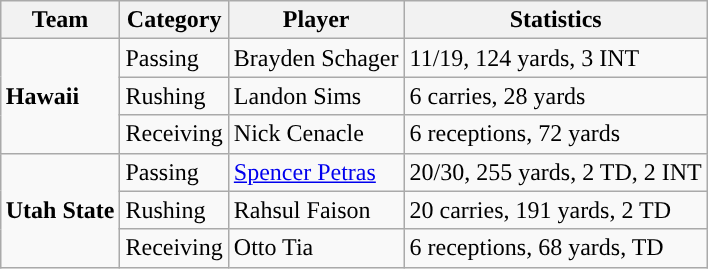<table class="wikitable" style="float: right;">
<tr>
<th>Team</th>
<th>Category</th>
<th>Player</th>
<th>Statistics</th>
</tr>
<tr>
<td rowspan=3><strong>Hawaii</strong></td>
<td>Passing</td>
<td>Brayden Schager</td>
<td>11/19, 124 yards, 3 INT</td>
</tr>
<tr>
<td>Rushing</td>
<td>Landon Sims</td>
<td>6 carries, 28 yards</td>
</tr>
<tr>
<td>Receiving</td>
<td>Nick Cenacle</td>
<td>6 receptions, 72 yards</td>
</tr>
<tr>
<td rowspan=3><strong>Utah State</strong></td>
<td>Passing</td>
<td><a href='#'>Spencer Petras</a></td>
<td>20/30, 255 yards, 2 TD, 2 INT</td>
</tr>
<tr>
<td>Rushing</td>
<td>Rahsul Faison</td>
<td>20 carries, 191 yards, 2 TD</td>
</tr>
<tr>
<td>Receiving</td>
<td>Otto Tia</td>
<td>6 receptions, 68 yards, TD</td>
</tr>
</table>
